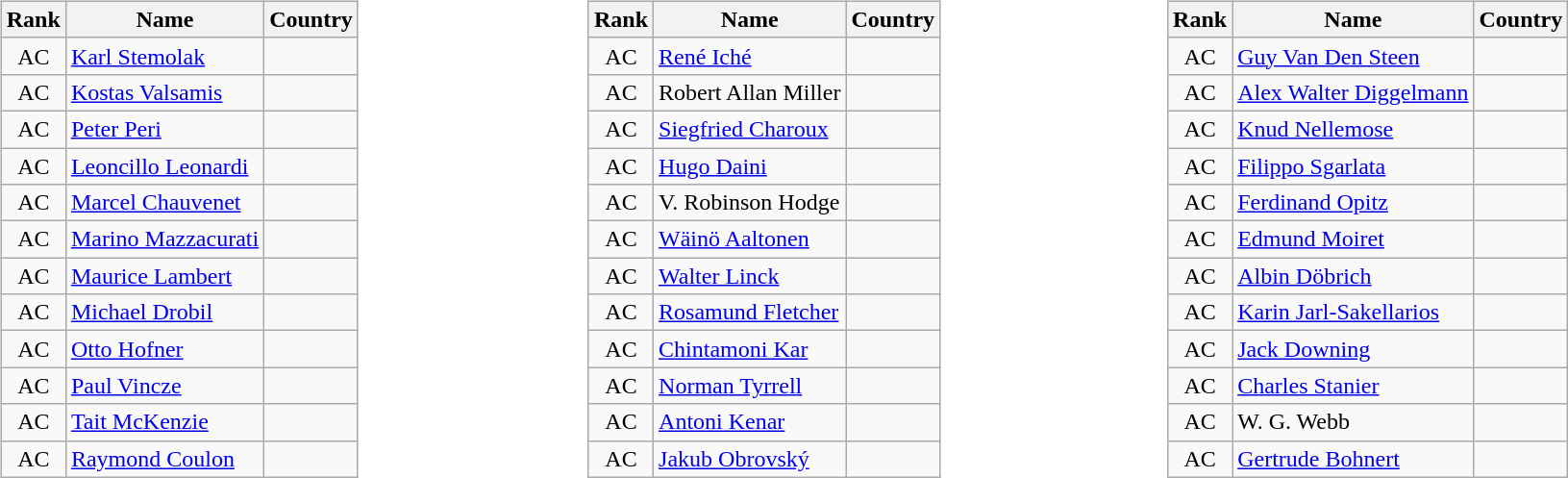<table width="100%">
<tr valign="top">
<td><br><table class="wikitable sortable" style="text-align:center">
<tr>
<th>Rank</th>
<th>Name</th>
<th>Country</th>
</tr>
<tr>
<td>AC</td>
<td align="left"><a href='#'>Karl Stemolak</a></td>
<td align="left"></td>
</tr>
<tr>
<td>AC</td>
<td align="left"><a href='#'>Kostas Valsamis</a></td>
<td align="left"></td>
</tr>
<tr>
<td>AC</td>
<td align="left"><a href='#'>Peter Peri</a></td>
<td align="left"></td>
</tr>
<tr>
<td>AC</td>
<td align="left"><a href='#'>Leoncillo Leonardi</a></td>
<td align="left"></td>
</tr>
<tr>
<td>AC</td>
<td align="left"><a href='#'>Marcel Chauvenet</a></td>
<td align="left"></td>
</tr>
<tr>
<td>AC</td>
<td align="left"><a href='#'>Marino Mazzacurati</a></td>
<td align="left"></td>
</tr>
<tr>
<td>AC</td>
<td align="left"><a href='#'>Maurice Lambert</a></td>
<td align="left"></td>
</tr>
<tr>
<td>AC</td>
<td align="left"><a href='#'>Michael Drobil</a></td>
<td align="left"></td>
</tr>
<tr>
<td>AC</td>
<td align="left"><a href='#'>Otto Hofner</a></td>
<td align="left"></td>
</tr>
<tr>
<td>AC</td>
<td align="left"><a href='#'>Paul Vincze</a></td>
<td align="left"></td>
</tr>
<tr>
<td>AC</td>
<td align="left"><a href='#'>Tait McKenzie</a></td>
<td align="left"></td>
</tr>
<tr>
<td>AC</td>
<td align="left"><a href='#'>Raymond Coulon</a></td>
<td align="left"></td>
</tr>
</table>
</td>
<td><br><table class="wikitable sortable" style="text-align:center">
<tr>
<th>Rank</th>
<th>Name</th>
<th>Country</th>
</tr>
<tr>
<td>AC</td>
<td align="left"><a href='#'>René Iché</a></td>
<td align="left"></td>
</tr>
<tr>
<td>AC</td>
<td align="left">Robert Allan Miller</td>
<td align="left"></td>
</tr>
<tr>
<td>AC</td>
<td align="left"><a href='#'>Siegfried Charoux</a></td>
<td align="left"></td>
</tr>
<tr>
<td>AC</td>
<td align="left"><a href='#'>Hugo Daini</a></td>
<td align="left"></td>
</tr>
<tr>
<td>AC</td>
<td align="left">V. Robinson Hodge</td>
<td align="left"></td>
</tr>
<tr>
<td>AC</td>
<td align="left"><a href='#'>Wäinö Aaltonen</a></td>
<td align="left"></td>
</tr>
<tr>
<td>AC</td>
<td align="left"><a href='#'>Walter Linck</a></td>
<td align="left"></td>
</tr>
<tr>
<td>AC</td>
<td align="left"><a href='#'>Rosamund Fletcher</a></td>
<td align="left"></td>
</tr>
<tr>
<td>AC</td>
<td align="left"><a href='#'>Chintamoni Kar</a></td>
<td align="left"></td>
</tr>
<tr>
<td>AC</td>
<td align="left"><a href='#'>Norman Tyrrell</a></td>
<td align="left"></td>
</tr>
<tr>
<td>AC</td>
<td align="left"><a href='#'>Antoni Kenar</a></td>
<td align="left"></td>
</tr>
<tr>
<td>AC</td>
<td align="left"><a href='#'>Jakub Obrovský</a></td>
<td align="left"></td>
</tr>
</table>
</td>
<td><br><table class="wikitable sortable" style="text-align:center">
<tr>
<th>Rank</th>
<th>Name</th>
<th>Country</th>
</tr>
<tr>
<td>AC</td>
<td align="left"><a href='#'>Guy Van Den Steen</a></td>
<td align="left"></td>
</tr>
<tr>
<td>AC</td>
<td align="left"><a href='#'>Alex Walter Diggelmann</a></td>
<td align="left"></td>
</tr>
<tr>
<td>AC</td>
<td align="left"><a href='#'>Knud Nellemose</a></td>
<td align="left"></td>
</tr>
<tr>
<td>AC</td>
<td align="left"><a href='#'>Filippo Sgarlata</a></td>
<td align="left"></td>
</tr>
<tr>
<td>AC</td>
<td align="left"><a href='#'>Ferdinand Opitz</a></td>
<td align="left"></td>
</tr>
<tr>
<td>AC</td>
<td align="left"><a href='#'>Edmund Moiret</a></td>
<td align="left"></td>
</tr>
<tr>
<td>AC</td>
<td align="left"><a href='#'>Albin Döbrich</a></td>
<td align="left"></td>
</tr>
<tr>
<td>AC</td>
<td align="left"><a href='#'>Karin Jarl-Sakellarios</a></td>
<td align="left"></td>
</tr>
<tr>
<td>AC</td>
<td align="left"><a href='#'>Jack Downing</a></td>
<td align="left"></td>
</tr>
<tr>
<td>AC</td>
<td align="left"><a href='#'>Charles Stanier</a></td>
<td align="left"></td>
</tr>
<tr>
<td>AC</td>
<td align="left">W. G. Webb</td>
<td align="left"></td>
</tr>
<tr>
<td>AC</td>
<td align="left"><a href='#'>Gertrude Bohnert</a></td>
<td align="left"></td>
</tr>
</table>
</td>
</tr>
</table>
